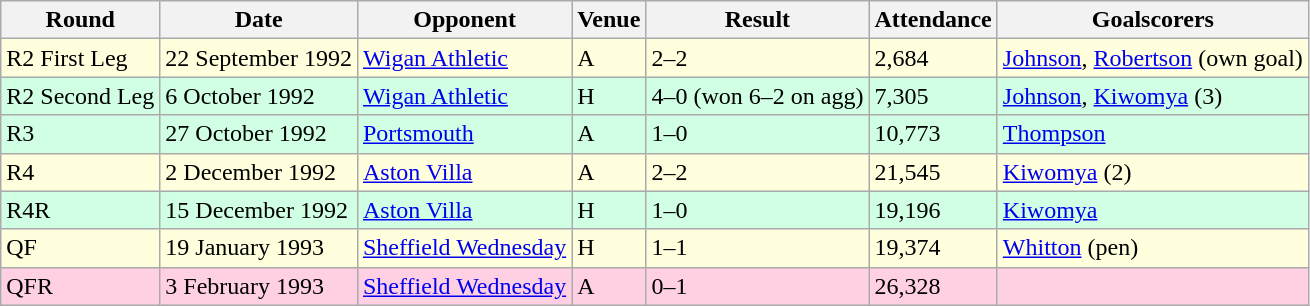<table class="wikitable">
<tr>
<th>Round</th>
<th>Date</th>
<th>Opponent</th>
<th>Venue</th>
<th>Result</th>
<th>Attendance</th>
<th>Goalscorers</th>
</tr>
<tr style="background-color: #ffffdd;">
<td>R2 First Leg</td>
<td>22 September 1992</td>
<td><a href='#'>Wigan Athletic</a></td>
<td>A</td>
<td>2–2</td>
<td>2,684</td>
<td><a href='#'>Johnson</a>, <a href='#'>Robertson</a> (own goal)</td>
</tr>
<tr style="background-color: #d0ffe3;">
<td>R2 Second Leg</td>
<td>6 October 1992</td>
<td><a href='#'>Wigan Athletic</a></td>
<td>H</td>
<td>4–0 (won 6–2 on agg)</td>
<td>7,305</td>
<td><a href='#'>Johnson</a>, <a href='#'>Kiwomya</a> (3)</td>
</tr>
<tr style="background-color: #d0ffe3;">
<td>R3</td>
<td>27 October 1992</td>
<td><a href='#'>Portsmouth</a></td>
<td>A</td>
<td>1–0</td>
<td>10,773</td>
<td><a href='#'>Thompson</a></td>
</tr>
<tr style="background-color: #ffffdd;">
<td>R4</td>
<td>2 December 1992</td>
<td><a href='#'>Aston Villa</a></td>
<td>A</td>
<td>2–2</td>
<td>21,545</td>
<td><a href='#'>Kiwomya</a> (2)</td>
</tr>
<tr style="background-color: #d0ffe3;">
<td>R4R</td>
<td>15 December 1992</td>
<td><a href='#'>Aston Villa</a></td>
<td>H</td>
<td>1–0</td>
<td>19,196</td>
<td><a href='#'>Kiwomya</a></td>
</tr>
<tr style="background-color: #ffffdd;">
<td>QF</td>
<td>19 January 1993</td>
<td><a href='#'>Sheffield Wednesday</a></td>
<td>H</td>
<td>1–1</td>
<td>19,374</td>
<td><a href='#'>Whitton</a> (pen)</td>
</tr>
<tr style="background-color: #ffd0e3;">
<td>QFR</td>
<td>3 February 1993</td>
<td><a href='#'>Sheffield Wednesday</a></td>
<td>A</td>
<td>0–1</td>
<td>26,328</td>
<td></td>
</tr>
</table>
